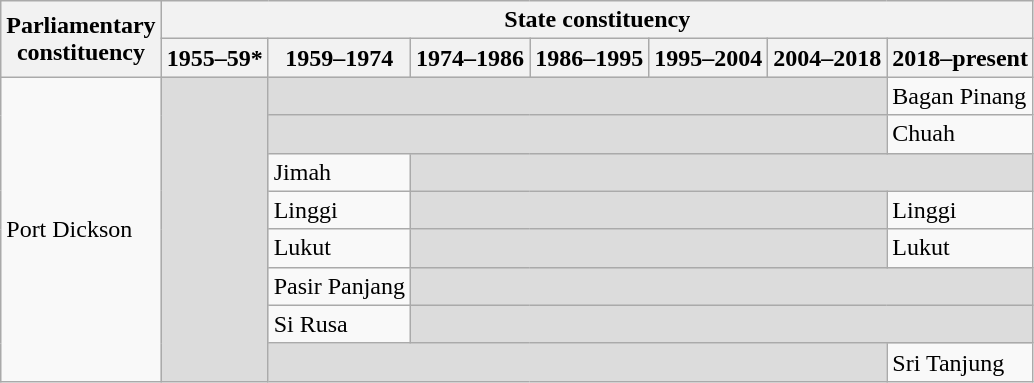<table class="wikitable">
<tr>
<th rowspan="2">Parliamentary<br>constituency</th>
<th colspan="7">State constituency</th>
</tr>
<tr>
<th>1955–59*</th>
<th>1959–1974</th>
<th>1974–1986</th>
<th>1986–1995</th>
<th>1995–2004</th>
<th>2004–2018</th>
<th>2018–present</th>
</tr>
<tr>
<td rowspan="8">Port Dickson</td>
<td rowspan="8" bgcolor="dcdcdc"></td>
<td colspan="5" bgcolor="dcdcdc"></td>
<td>Bagan Pinang</td>
</tr>
<tr>
<td colspan="5" bgcolor="dcdcdc"></td>
<td>Chuah</td>
</tr>
<tr>
<td>Jimah</td>
<td colspan="5" bgcolor="dcdcdc"></td>
</tr>
<tr>
<td>Linggi</td>
<td colspan="4" bgcolor="dcdcdc"></td>
<td>Linggi</td>
</tr>
<tr>
<td>Lukut</td>
<td colspan="4" bgcolor="dcdcdc"></td>
<td>Lukut</td>
</tr>
<tr>
<td>Pasir Panjang</td>
<td colspan="5" bgcolor="dcdcdc"></td>
</tr>
<tr>
<td>Si Rusa</td>
<td colspan="5" bgcolor="dcdcdc"></td>
</tr>
<tr>
<td colspan="5" bgcolor="dcdcdc"></td>
<td>Sri Tanjung</td>
</tr>
</table>
